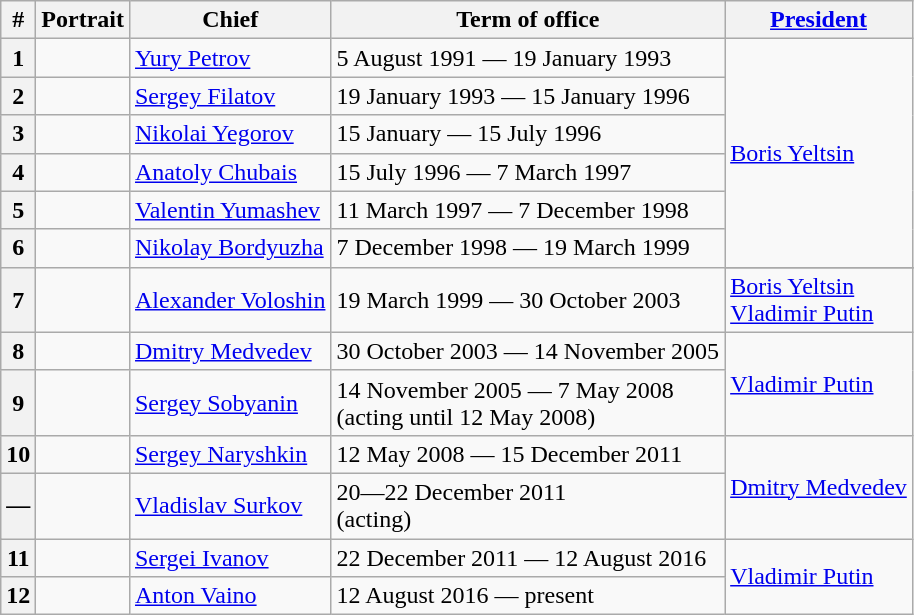<table class="wikitable">
<tr>
<th>#</th>
<th>Portrait</th>
<th>Chief</th>
<th>Term of office</th>
<th><a href='#'>President</a></th>
</tr>
<tr>
<th>1</th>
<td></td>
<td><a href='#'>Yury Petrov</a></td>
<td>5 August 1991 — 19 January 1993</td>
<td rowspan="6"><a href='#'>Boris Yeltsin</a></td>
</tr>
<tr>
<th>2</th>
<td></td>
<td><a href='#'>Sergey Filatov</a></td>
<td>19 January 1993 — 15 January 1996</td>
</tr>
<tr>
<th>3</th>
<td></td>
<td><a href='#'>Nikolai Yegorov</a></td>
<td>15 January — 15 July 1996</td>
</tr>
<tr>
<th>4</th>
<td></td>
<td><a href='#'>Anatoly Chubais</a></td>
<td>15 July 1996 — 7 March 1997</td>
</tr>
<tr>
<th>5</th>
<td></td>
<td><a href='#'>Valentin Yumashev</a></td>
<td>11 March 1997 — 7 December 1998</td>
</tr>
<tr>
<th>6</th>
<td></td>
<td><a href='#'>Nikolay Bordyuzha</a></td>
<td>7 December 1998 — 19 March 1999</td>
</tr>
<tr>
<th rowspan=2>7</th>
<td rowspan=2></td>
<td rowspan=2><a href='#'>Alexander Voloshin</a></td>
<td rowspan=2>19 March 1999 — 30 October 2003</td>
</tr>
<tr>
<td><a href='#'>Boris Yeltsin</a><br><a href='#'>Vladimir Putin</a></td>
</tr>
<tr>
<th>8</th>
<td></td>
<td><a href='#'>Dmitry Medvedev</a></td>
<td>30 October 2003 — 14 November 2005</td>
<td rowspan=2><a href='#'>Vladimir Putin</a></td>
</tr>
<tr>
<th>9</th>
<td></td>
<td><a href='#'>Sergey Sobyanin</a></td>
<td>14 November 2005 — 7 May 2008<br>(acting until 12 May 2008)</td>
</tr>
<tr>
<th>10</th>
<td></td>
<td><a href='#'>Sergey Naryshkin</a></td>
<td>12 May 2008 — 15 December 2011</td>
<td rowspan=3><a href='#'>Dmitry Medvedev</a></td>
</tr>
<tr>
<th>—</th>
<td></td>
<td><a href='#'>Vladislav Surkov</a></td>
<td>20—22 December 2011<br>(acting)</td>
</tr>
<tr>
<th rowspan=2>11</th>
<td rowspan=2></td>
<td rowspan=2><a href='#'>Sergei Ivanov</a></td>
<td rowspan=2>22 December 2011 — 12 August 2016</td>
</tr>
<tr>
<td rowspan="2"><a href='#'>Vladimir Putin</a></td>
</tr>
<tr>
<th>12</th>
<td></td>
<td><a href='#'>Anton Vaino</a></td>
<td>12 August 2016 — present</td>
</tr>
</table>
